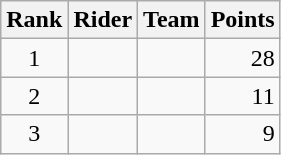<table class="wikitable">
<tr>
<th scope="col">Rank</th>
<th scope="col">Rider</th>
<th scope="col">Team</th>
<th scope="col">Points</th>
</tr>
<tr>
<td style="text-align:center;">1</td>
<td></td>
<td></td>
<td style="text-align:right;">28</td>
</tr>
<tr>
<td style="text-align:center;">2</td>
<td></td>
<td></td>
<td style="text-align:right;">11</td>
</tr>
<tr>
<td style="text-align:center;">3</td>
<td></td>
<td></td>
<td style="text-align:right;">9</td>
</tr>
</table>
